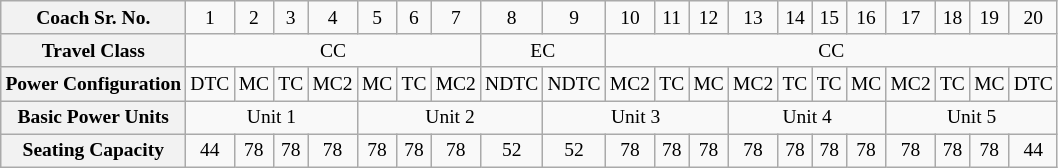<table class="wikitable" style="text-align: center; font-size: small;">
<tr>
<th>Coach Sr. No.</th>
<td>1</td>
<td>2</td>
<td>3</td>
<td>4</td>
<td>5</td>
<td>6</td>
<td>7</td>
<td>8</td>
<td>9</td>
<td>10</td>
<td>11</td>
<td>12</td>
<td>13</td>
<td>14</td>
<td>15</td>
<td>16</td>
<td>17</td>
<td>18</td>
<td>19</td>
<td>20</td>
</tr>
<tr>
<th>Travel Class</th>
<td colspan="7">CC</td>
<td colspan="2">EC</td>
<td colspan="11">CC</td>
</tr>
<tr>
<th>Power Configuration</th>
<td>DTC</td>
<td>MC</td>
<td>TC</td>
<td>MC2</td>
<td>MC</td>
<td>TC</td>
<td>MC2</td>
<td>NDTC</td>
<td>NDTC</td>
<td>MC2</td>
<td>TC</td>
<td>MC</td>
<td>MC2</td>
<td>TC</td>
<td>TC</td>
<td>MC</td>
<td>MC2</td>
<td>TC</td>
<td>MC</td>
<td>DTC</td>
</tr>
<tr>
<th>Basic Power Units</th>
<td colspan="4">Unit 1</td>
<td colspan="4">Unit 2</td>
<td colspan="4">Unit 3</td>
<td colspan="4">Unit 4</td>
<td colspan="4">Unit 5</td>
</tr>
<tr>
<th>Seating Capacity</th>
<td>44</td>
<td>78</td>
<td>78</td>
<td>78</td>
<td>78</td>
<td>78</td>
<td>78</td>
<td>52</td>
<td>52</td>
<td>78</td>
<td>78</td>
<td>78</td>
<td>78</td>
<td>78</td>
<td>78</td>
<td>78</td>
<td>78</td>
<td>78</td>
<td>78</td>
<td>44</td>
</tr>
</table>
